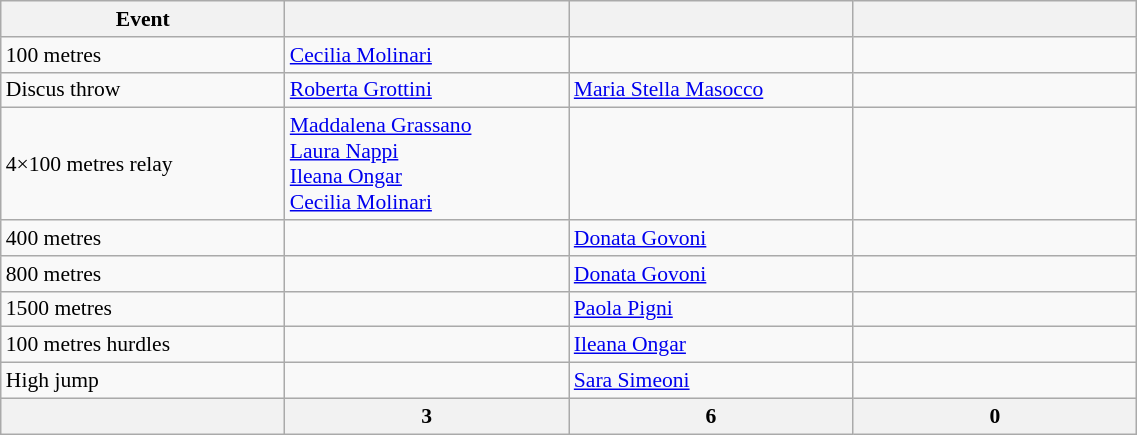<table class="wikitable" width=60% style="font-size:90%; text-align:left;">
<tr>
<th width=25%>Event</th>
<th width=25%></th>
<th width=25%></th>
<th width=25%></th>
</tr>
<tr>
<td>100 metres</td>
<td><a href='#'>Cecilia Molinari</a></td>
<td></td>
<td></td>
</tr>
<tr>
<td>Discus throw</td>
<td><a href='#'>Roberta Grottini</a></td>
<td><a href='#'>Maria Stella Masocco</a></td>
<td></td>
</tr>
<tr>
<td>4×100 metres relay</td>
<td><a href='#'>Maddalena Grassano</a><br><a href='#'>Laura Nappi</a><br><a href='#'>Ileana Ongar</a><br><a href='#'>Cecilia Molinari</a></td>
<td></td>
<td></td>
</tr>
<tr>
<td>400 metres</td>
<td></td>
<td><a href='#'>Donata Govoni</a></td>
<td></td>
</tr>
<tr>
<td>800 metres</td>
<td></td>
<td><a href='#'>Donata Govoni</a></td>
<td></td>
</tr>
<tr>
<td>1500 metres</td>
<td></td>
<td><a href='#'>Paola Pigni</a></td>
<td></td>
</tr>
<tr>
<td>100 metres hurdles</td>
<td></td>
<td><a href='#'>Ileana Ongar</a></td>
<td></td>
</tr>
<tr>
<td>High jump</td>
<td></td>
<td><a href='#'>Sara Simeoni</a></td>
<td></td>
</tr>
<tr>
<th></th>
<th>3</th>
<th>6</th>
<th>0</th>
</tr>
</table>
